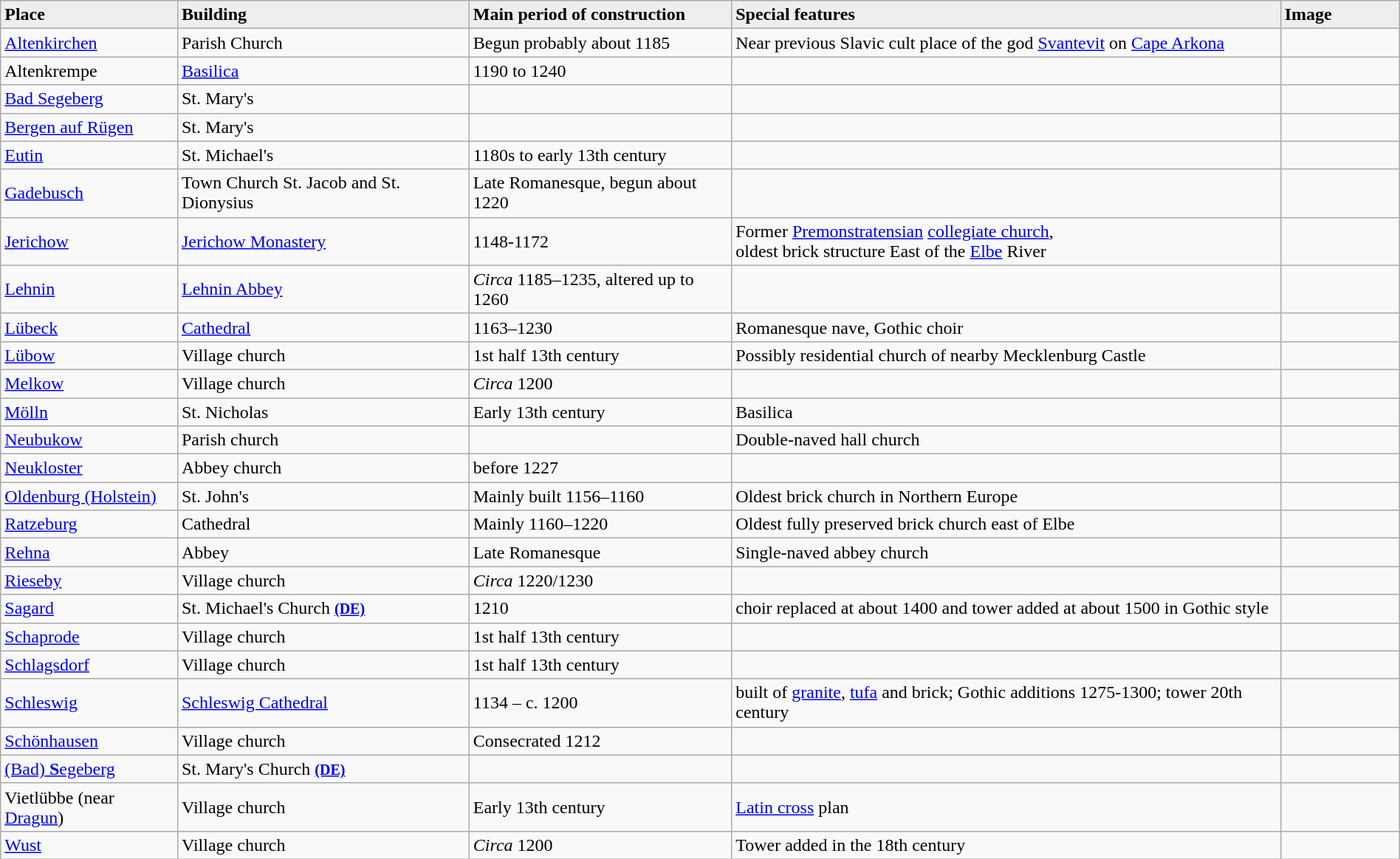<table class="wikitable" style="border: 2px ; border-collapse: collapse;" width="100%">
<tr>
<td bgcolor="#EEEEEE"><strong>Place</strong></td>
<td bgcolor="#EEEEEE"><strong>Building</strong></td>
<td bgcolor="#EEEEEE"><strong>Main period of construction</strong></td>
<td bgcolor="#EEEEEE"><strong>Special features</strong></td>
<td bgcolor="#EEEEEE" width=100><strong>Image</strong></td>
</tr>
<tr>
<td><a href='#'>Altenkirchen</a></td>
<td>Parish Church</td>
<td>Begun probably about 1185</td>
<td>Near previous Slavic cult place of the god <a href='#'>Svantevit</a> on <a href='#'>Cape Arkona</a></td>
<td></td>
</tr>
<tr>
<td>Altenkrempe</td>
<td><a href='#'>Basilica</a></td>
<td>1190 to 1240</td>
<td></td>
<td></td>
</tr>
<tr>
<td><a href='#'>Bad Segeberg</a></td>
<td>St. Mary's</td>
<td></td>
<td></td>
<td></td>
</tr>
<tr>
<td><a href='#'>Bergen auf Rügen</a></td>
<td>St. Mary's</td>
<td></td>
<td></td>
<td></td>
</tr>
<tr>
<td><a href='#'>Eutin</a></td>
<td>St. Michael's</td>
<td>1180s to early 13th century</td>
<td></td>
<td></td>
</tr>
<tr>
<td><a href='#'>Gadebusch</a></td>
<td>Town Church St. Jacob and St. Dionysius</td>
<td>Late Romanesque, begun about 1220</td>
<td></td>
<td></td>
</tr>
<tr>
<td><a href='#'>Jerichow</a></td>
<td><a href='#'>Jerichow Monastery</a></td>
<td>1148-1172</td>
<td>Former <a href='#'>Premonstratensian</a> <a href='#'>collegiate church</a>,<br>oldest brick structure East of the <a href='#'>Elbe</a> River</td>
<td></td>
</tr>
<tr>
<td><a href='#'>Lehnin</a></td>
<td><a href='#'>Lehnin Abbey</a></td>
<td><em>Circa</em> 1185–1235, altered up to 1260</td>
<td></td>
<td></td>
</tr>
<tr>
<td><a href='#'>Lübeck</a></td>
<td><a href='#'>Cathedral</a></td>
<td>1163–1230</td>
<td>Romanesque nave, Gothic choir</td>
<td></td>
</tr>
<tr>
<td><a href='#'>Lübow</a></td>
<td>Village church</td>
<td>1st half 13th century</td>
<td>Possibly residential church of nearby Mecklenburg Castle</td>
<td></td>
</tr>
<tr>
<td><a href='#'>Melkow</a></td>
<td>Village church</td>
<td><em>Circa</em> 1200</td>
<td></td>
<td></td>
</tr>
<tr>
<td><a href='#'>Mölln</a></td>
<td>St. Nicholas</td>
<td>Early 13th century</td>
<td>Basilica</td>
<td></td>
</tr>
<tr>
<td><a href='#'>Neubukow</a></td>
<td>Parish church</td>
<td></td>
<td>Double-naved hall church</td>
<td></td>
</tr>
<tr>
<td><a href='#'>Neukloster</a></td>
<td>Abbey church</td>
<td>before 1227</td>
<td></td>
<td></td>
</tr>
<tr>
<td><a href='#'>Oldenburg (Holstein)</a></td>
<td>St. John's</td>
<td>Mainly built 1156–1160</td>
<td>Oldest brick church in Northern Europe</td>
<td></td>
</tr>
<tr>
<td><a href='#'>Ratzeburg</a></td>
<td>Cathedral</td>
<td>Mainly 1160–1220</td>
<td>Oldest fully preserved brick church east of Elbe</td>
<td></td>
</tr>
<tr>
<td><a href='#'>Rehna</a></td>
<td>Abbey</td>
<td>Late Romanesque</td>
<td>Single-naved abbey church</td>
<td></td>
</tr>
<tr>
<td><a href='#'>Rieseby</a></td>
<td>Village church</td>
<td><em>Circa</em> 1220/1230</td>
<td></td>
<td></td>
</tr>
<tr>
<td><a href='#'>Sagard</a></td>
<td>St. Michael's Church <a href='#'><small><strong>(DE)</strong></small></a></td>
<td>1210</td>
<td>choir replaced at about 1400 and tower added at about 1500 in Gothic style</td>
<td></td>
</tr>
<tr>
<td><a href='#'>Schaprode</a></td>
<td>Village church</td>
<td>1st half 13th century</td>
<td></td>
<td></td>
</tr>
<tr>
<td><a href='#'>Schlagsdorf</a></td>
<td>Village church</td>
<td>1st half 13th century</td>
<td></td>
<td></td>
</tr>
<tr>
<td><a href='#'>Schleswig</a></td>
<td><a href='#'>Schleswig Cathedral</a></td>
<td>1134 – c. 1200</td>
<td>built of <a href='#'>granite</a>, <a href='#'>tufa</a> and brick; Gothic additions 1275-1300; tower 20th century</td>
<td></td>
</tr>
<tr>
<td><a href='#'>Schönhausen</a></td>
<td>Village church</td>
<td>Consecrated 1212</td>
<td></td>
<td></td>
</tr>
<tr>
<td><a href='#'>(Bad) <strong>S</strong>egeberg</a></td>
<td>St. Mary's Church <a href='#'><small><strong>(DE)</strong></small></a></td>
<td></td>
<td></td>
<td></td>
</tr>
<tr>
<td>Vietlübbe (near <a href='#'>Dragun</a>)</td>
<td>Village church</td>
<td>Early 13th century</td>
<td><a href='#'>Latin cross</a> plan</td>
<td></td>
</tr>
<tr>
<td><a href='#'>Wust</a></td>
<td>Village church</td>
<td><em>Circa</em> 1200</td>
<td>Tower added in the 18th century</td>
<td></td>
</tr>
<tr>
</tr>
</table>
